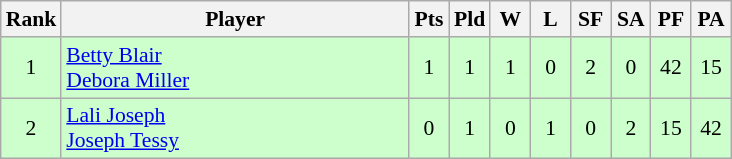<table class=wikitable style="text-align:center; font-size:90%">
<tr>
<th width="20">Rank</th>
<th width="225">Player</th>
<th width="20">Pts</th>
<th width="20">Pld</th>
<th width="20">W</th>
<th width="20">L</th>
<th width="20">SF</th>
<th width="20">SA</th>
<th width="20">PF</th>
<th width="20">PA</th>
</tr>
<tr bgcolor="#ccffcc">
<td>1</td>
<td style="text-align:left"> <a href='#'>Betty Blair</a><br> <a href='#'>Debora Miller</a></td>
<td>1</td>
<td>1</td>
<td>1</td>
<td>0</td>
<td>2</td>
<td>0</td>
<td>42</td>
<td>15</td>
</tr>
<tr bgcolor="#ccffcc">
<td>2</td>
<td style="text-align:left"> <a href='#'>Lali Joseph</a><br> <a href='#'>Joseph Tessy</a></td>
<td>0</td>
<td>1</td>
<td>0</td>
<td>1</td>
<td>0</td>
<td>2</td>
<td>15</td>
<td>42</td>
</tr>
</table>
